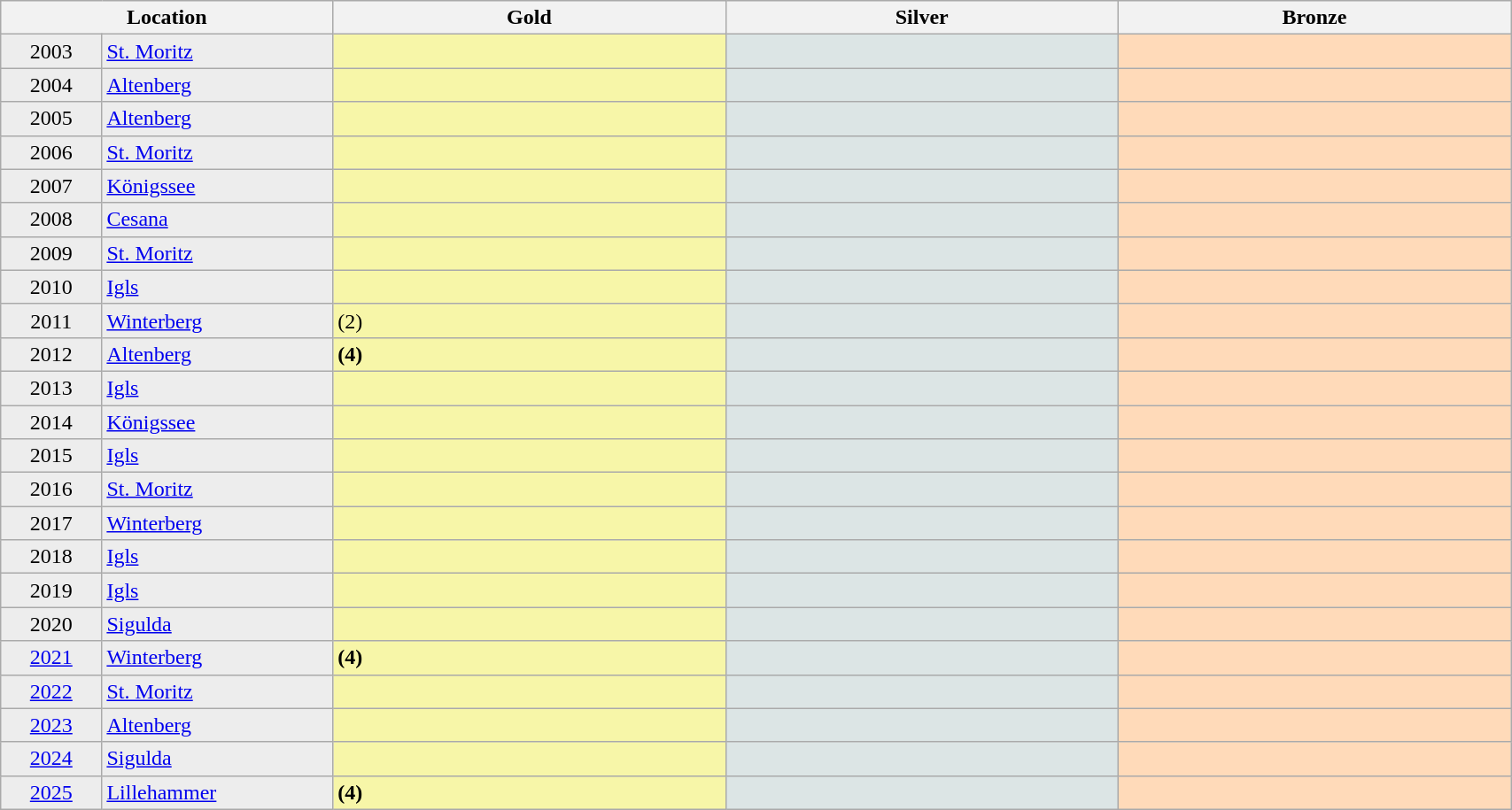<table class="wikitable sortable" width="90%">
<tr style="background-color:#EDEDED;">
<th class="hintergrundfarbe6" style="width:22%;" colspan=2>Location</th>
<th bgcolor=gold style="width:26%;" class="unsortable">Gold</th>
<th bgcolor=silver style="width:26%;" class="unsortable">Silver</th>
<th bgcolor="#CC9966" style="width:26%;" class="unsortable">Bronze</th>
</tr>
<tr>
<td align="center" bgcolor="#EDEDED">2003</td>
<td bgcolor="#EDEDED"> <a href='#'>St. Moritz</a></td>
<td bgcolor="#F7F6A8"></td>
<td bgcolor="#DCE5E5"></td>
<td bgcolor="#FFDAB9"></td>
</tr>
<tr>
<td align="center" bgcolor="#EDEDED">2004</td>
<td bgcolor="#EDEDED"> <a href='#'>Altenberg</a></td>
<td bgcolor="#F7F6A8"></td>
<td bgcolor="#DCE5E5"></td>
<td bgcolor="#FFDAB9"></td>
</tr>
<tr>
<td align="center" bgcolor="#EDEDED">2005</td>
<td bgcolor="#EDEDED"> <a href='#'>Altenberg</a></td>
<td bgcolor="#F7F6A8"></td>
<td bgcolor="#DCE5E5"></td>
<td bgcolor="#FFDAB9"></td>
</tr>
<tr>
<td align="center" bgcolor="#EDEDED">2006</td>
<td bgcolor="#EDEDED"> <a href='#'>St. Moritz</a></td>
<td bgcolor="#F7F6A8"></td>
<td bgcolor="#DCE5E5"></td>
<td bgcolor="#FFDAB9"></td>
</tr>
<tr>
<td align="center" bgcolor="#EDEDED">2007</td>
<td bgcolor="#EDEDED"> <a href='#'>Königssee</a></td>
<td bgcolor="#F7F6A8"></td>
<td bgcolor="#DCE5E5"></td>
<td bgcolor="#FFDAB9"></td>
</tr>
<tr>
<td align="center" bgcolor="#EDEDED">2008</td>
<td bgcolor="#EDEDED"> <a href='#'>Cesana</a></td>
<td bgcolor="#F7F6A8"></td>
<td bgcolor="#DCE5E5"></td>
<td bgcolor="#FFDAB9"></td>
</tr>
<tr>
<td align="center" bgcolor="#EDEDED">2009</td>
<td bgcolor="#EDEDED"> <a href='#'>St. Moritz</a></td>
<td bgcolor="#F7F6A8"></td>
<td bgcolor="#DCE5E5"></td>
<td bgcolor="#FFDAB9"></td>
</tr>
<tr>
<td align="center" bgcolor="#EDEDED">2010</td>
<td bgcolor="#EDEDED"> <a href='#'>Igls</a></td>
<td bgcolor="#F7F6A8"></td>
<td bgcolor="#DCE5E5"></td>
<td bgcolor="#FFDAB9"></td>
</tr>
<tr>
<td align="center" bgcolor="#EDEDED">2011</td>
<td bgcolor="#EDEDED"> <a href='#'>Winterberg</a></td>
<td bgcolor="#F7F6A8"> (2)</td>
<td bgcolor="#DCE5E5"></td>
<td bgcolor="#FFDAB9"></td>
</tr>
<tr>
<td align="center" bgcolor="#EDEDED">2012</td>
<td bgcolor="#EDEDED"> <a href='#'>Altenberg</a></td>
<td bgcolor="#F7F6A8"> <strong>(4)</strong></td>
<td bgcolor="#DCE5E5"></td>
<td bgcolor="#FFDAB9"></td>
</tr>
<tr>
<td align="center" bgcolor="#EDEDED">2013</td>
<td bgcolor="#EDEDED"> <a href='#'>Igls</a></td>
<td bgcolor="#F7F6A8"></td>
<td bgcolor="#DCE5E5"></td>
<td bgcolor="#FFDAB9"></td>
</tr>
<tr>
<td align="center" bgcolor="#EDEDED">2014</td>
<td bgcolor="#EDEDED"> <a href='#'>Königssee</a></td>
<td bgcolor="#F7F6A8"></td>
<td bgcolor="#DCE5E5"></td>
<td bgcolor="#FFDAB9"><br></td>
</tr>
<tr>
<td align="center" bgcolor="#EDEDED">2015</td>
<td bgcolor="#EDEDED"> <a href='#'>Igls</a></td>
<td bgcolor="#F7F6A8"></td>
<td bgcolor="#DCE5E5"></td>
<td bgcolor="#FFDAB9"></td>
</tr>
<tr>
<td align="center" bgcolor="#EDEDED">2016</td>
<td bgcolor="#EDEDED"> <a href='#'>St. Moritz</a></td>
<td bgcolor="#F7F6A8"></td>
<td bgcolor="#DCE5E5"></td>
<td bgcolor="#FFDAB9"></td>
</tr>
<tr>
<td align="center" bgcolor="#EDEDED">2017</td>
<td bgcolor="#EDEDED"> <a href='#'>Winterberg</a></td>
<td bgcolor="#F7F6A8"></td>
<td bgcolor="#DCE5E5"></td>
<td bgcolor="#FFDAB9"></td>
</tr>
<tr>
<td align="center" bgcolor="#EDEDED">2018</td>
<td bgcolor="#EDEDED"> <a href='#'>Igls</a></td>
<td bgcolor="#F7F6A8"></td>
<td bgcolor="#DCE5E5"></td>
<td bgcolor="#FFDAB9"></td>
</tr>
<tr>
<td align="center" bgcolor="#EDEDED">2019</td>
<td bgcolor="#EDEDED"> <a href='#'>Igls</a></td>
<td bgcolor="#F7F6A8"></td>
<td bgcolor="#DCE5E5"></td>
<td bgcolor="#FFDAB9"></td>
</tr>
<tr>
<td align="center" bgcolor="#EDEDED">2020</td>
<td bgcolor="#EDEDED"> <a href='#'>Sigulda</a></td>
<td bgcolor="#F7F6A8"></td>
<td bgcolor="#DCE5E5"></td>
<td bgcolor="#FFDAB9"></td>
</tr>
<tr>
<td align="center" bgcolor="#EDEDED"><a href='#'>2021</a></td>
<td bgcolor="#EDEDED"> <a href='#'>Winterberg</a></td>
<td bgcolor="#F7F6A8"> <strong>(4)</strong></td>
<td bgcolor="#DCE5E5"></td>
<td bgcolor="#FFDAB9"></td>
</tr>
<tr>
<td align="center" bgcolor="#EDEDED"><a href='#'>2022</a></td>
<td bgcolor="#EDEDED"> <a href='#'>St. Moritz</a></td>
<td bgcolor="#F7F6A8"></td>
<td bgcolor="#DCE5E5"></td>
<td bgcolor="#FFDAB9"></td>
</tr>
<tr>
<td align="center" bgcolor="#EDEDED"><a href='#'>2023</a></td>
<td bgcolor="#EDEDED"> <a href='#'>Altenberg</a></td>
<td bgcolor="#F7F6A8"></td>
<td bgcolor="#DCE5E5"></td>
<td bgcolor="#FFDAB9"></td>
</tr>
<tr>
<td align="center" bgcolor="#EDEDED"><a href='#'>2024</a></td>
<td bgcolor="#EDEDED"> <a href='#'>Sigulda</a></td>
<td bgcolor="#F7F6A8"></td>
<td bgcolor="#DCE5E5"></td>
<td bgcolor="#FFDAB9"></td>
</tr>
<tr>
<td align="center" bgcolor="#EDEDED"><a href='#'>2025</a></td>
<td bgcolor="#EDEDED"> <a href='#'>Lillehammer</a></td>
<td bgcolor="#F7F6A8"> <strong>(4)</strong></td>
<td bgcolor="#DCE5E5"></td>
<td bgcolor="#FFDAB9"></td>
</tr>
</table>
